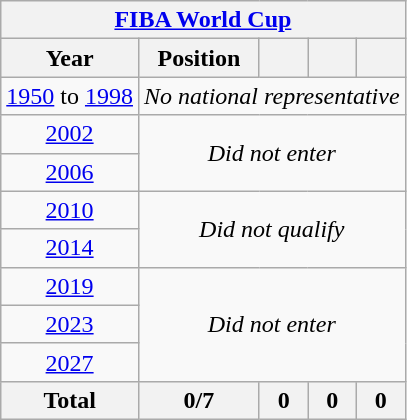<table class="wikitable" style="text-align: center;">
<tr>
<th colspan=9><a href='#'>FIBA World Cup</a></th>
</tr>
<tr>
<th>Year</th>
<th>Position</th>
<th width=25px></th>
<th width=25px></th>
<th width=25px></th>
</tr>
<tr>
<td><a href='#'>1950</a> to <a href='#'>1998</a></td>
<td colspan=5><em>No national representative</em></td>
</tr>
<tr>
<td> <a href='#'>2002</a></td>
<td colspan=5 rowspan=2><em>Did not enter</em></td>
</tr>
<tr>
<td> <a href='#'>2006</a></td>
</tr>
<tr>
<td> <a href='#'>2010</a></td>
<td colspan=5 rowspan=2><em>Did not qualify</em></td>
</tr>
<tr>
<td> <a href='#'>2014</a></td>
</tr>
<tr>
<td> <a href='#'>2019</a></td>
<td colspan=5 rowspan=3><em>Did not enter</em></td>
</tr>
<tr>
<td> <a href='#'>2023</a></td>
</tr>
<tr>
<td> <a href='#'>2027</a></td>
</tr>
<tr>
<th>Total</th>
<th>0/7</th>
<th>0</th>
<th>0</th>
<th>0</th>
</tr>
</table>
